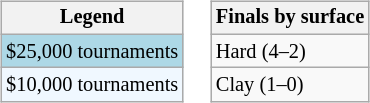<table>
<tr valign=top>
<td><br><table class=wikitable style="font-size:85%">
<tr>
<th>Legend</th>
</tr>
<tr style="background:lightblue;">
<td>$25,000 tournaments</td>
</tr>
<tr style="background:#f0f8ff;">
<td>$10,000 tournaments</td>
</tr>
</table>
</td>
<td><br><table class=wikitable style="font-size:85%">
<tr>
<th>Finals by surface</th>
</tr>
<tr>
<td>Hard (4–2)</td>
</tr>
<tr>
<td>Clay (1–0)</td>
</tr>
</table>
</td>
</tr>
</table>
